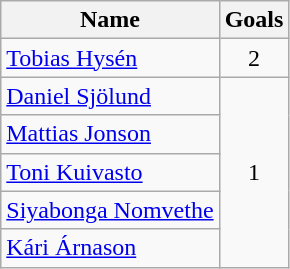<table class="wikitable">
<tr>
<th>Name</th>
<th>Goals</th>
</tr>
<tr>
<td> <a href='#'>Tobias Hysén</a></td>
<td style="text-align:center;">2</td>
</tr>
<tr>
<td> <a href='#'>Daniel Sjölund</a></td>
<td rowspan="5" style="text-align:center;">1</td>
</tr>
<tr>
<td> <a href='#'>Mattias Jonson</a></td>
</tr>
<tr>
<td> <a href='#'>Toni Kuivasto</a></td>
</tr>
<tr>
<td> <a href='#'>Siyabonga Nomvethe</a></td>
</tr>
<tr>
<td> <a href='#'>Kári Árnason</a></td>
</tr>
</table>
